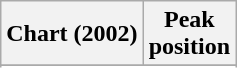<table class="wikitable sortable plainrowheaders" style="text-align:center">
<tr>
<th scope="col">Chart (2002)</th>
<th scope="col">Peak<br> position</th>
</tr>
<tr>
</tr>
<tr>
</tr>
<tr>
</tr>
</table>
